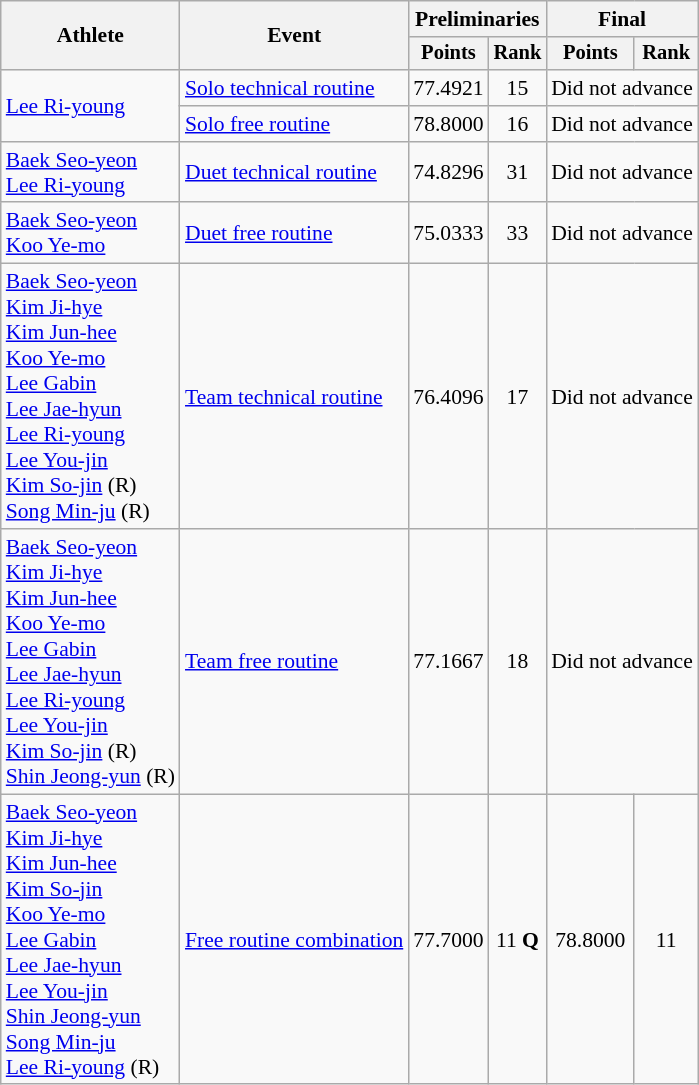<table class="wikitable" style="text-align:center; font-size:90%">
<tr>
<th rowspan=2>Athlete</th>
<th rowspan=2>Event</th>
<th colspan=2>Preliminaries</th>
<th colspan=2>Final</th>
</tr>
<tr style="font-size:95%">
<th>Points</th>
<th>Rank</th>
<th>Points</th>
<th>Rank</th>
</tr>
<tr>
<td align=left rowspan=2><a href='#'>Lee Ri-young</a></td>
<td align=left><a href='#'>Solo technical routine</a></td>
<td>77.4921</td>
<td>15</td>
<td colspan=2>Did not advance</td>
</tr>
<tr>
<td align=left><a href='#'>Solo free routine</a></td>
<td>78.8000</td>
<td>16</td>
<td colspan=2>Did not advance</td>
</tr>
<tr>
<td align=left><a href='#'>Baek Seo-yeon</a><br><a href='#'>Lee Ri-young</a></td>
<td align=left><a href='#'>Duet technical routine</a></td>
<td>74.8296</td>
<td>31</td>
<td colspan=2>Did not advance</td>
</tr>
<tr>
<td align=left><a href='#'>Baek Seo-yeon</a><br><a href='#'>Koo Ye-mo</a></td>
<td align=left><a href='#'>Duet free routine</a></td>
<td>75.0333</td>
<td>33</td>
<td colspan=2>Did not advance</td>
</tr>
<tr>
<td align=left><a href='#'>Baek Seo-yeon</a><br><a href='#'>Kim Ji-hye</a><br><a href='#'>Kim Jun-hee</a><br><a href='#'>Koo Ye-mo</a><br><a href='#'>Lee Gabin</a><br><a href='#'>Lee Jae-hyun</a><br><a href='#'>Lee Ri-young</a><br><a href='#'>Lee You-jin</a><br><a href='#'>Kim So-jin</a> (R)<br><a href='#'>Song Min-ju</a> (R)</td>
<td align=left><a href='#'>Team technical routine</a></td>
<td>76.4096</td>
<td>17</td>
<td colspan=2>Did not advance</td>
</tr>
<tr>
<td align=left><a href='#'>Baek Seo-yeon</a><br><a href='#'>Kim Ji-hye</a><br><a href='#'>Kim Jun-hee</a><br><a href='#'>Koo Ye-mo</a><br><a href='#'>Lee Gabin</a><br><a href='#'>Lee Jae-hyun</a><br><a href='#'>Lee Ri-young</a><br><a href='#'>Lee You-jin</a><br><a href='#'>Kim So-jin</a> (R)<br><a href='#'>Shin Jeong-yun</a> (R)</td>
<td align=left><a href='#'>Team free routine</a></td>
<td>77.1667</td>
<td>18</td>
<td colspan=2>Did not advance</td>
</tr>
<tr>
<td align=left><a href='#'>Baek Seo-yeon</a><br><a href='#'>Kim Ji-hye</a><br><a href='#'>Kim Jun-hee</a><br><a href='#'>Kim So-jin</a><br><a href='#'>Koo Ye-mo</a><br><a href='#'>Lee Gabin</a><br><a href='#'>Lee Jae-hyun</a><br><a href='#'>Lee You-jin</a><br><a href='#'>Shin Jeong-yun</a><br><a href='#'>Song Min-ju</a><br><a href='#'>Lee Ri-young</a> (R)</td>
<td align=left><a href='#'>Free routine combination</a></td>
<td>77.7000</td>
<td>11 <strong>Q</strong></td>
<td>78.8000</td>
<td>11</td>
</tr>
</table>
